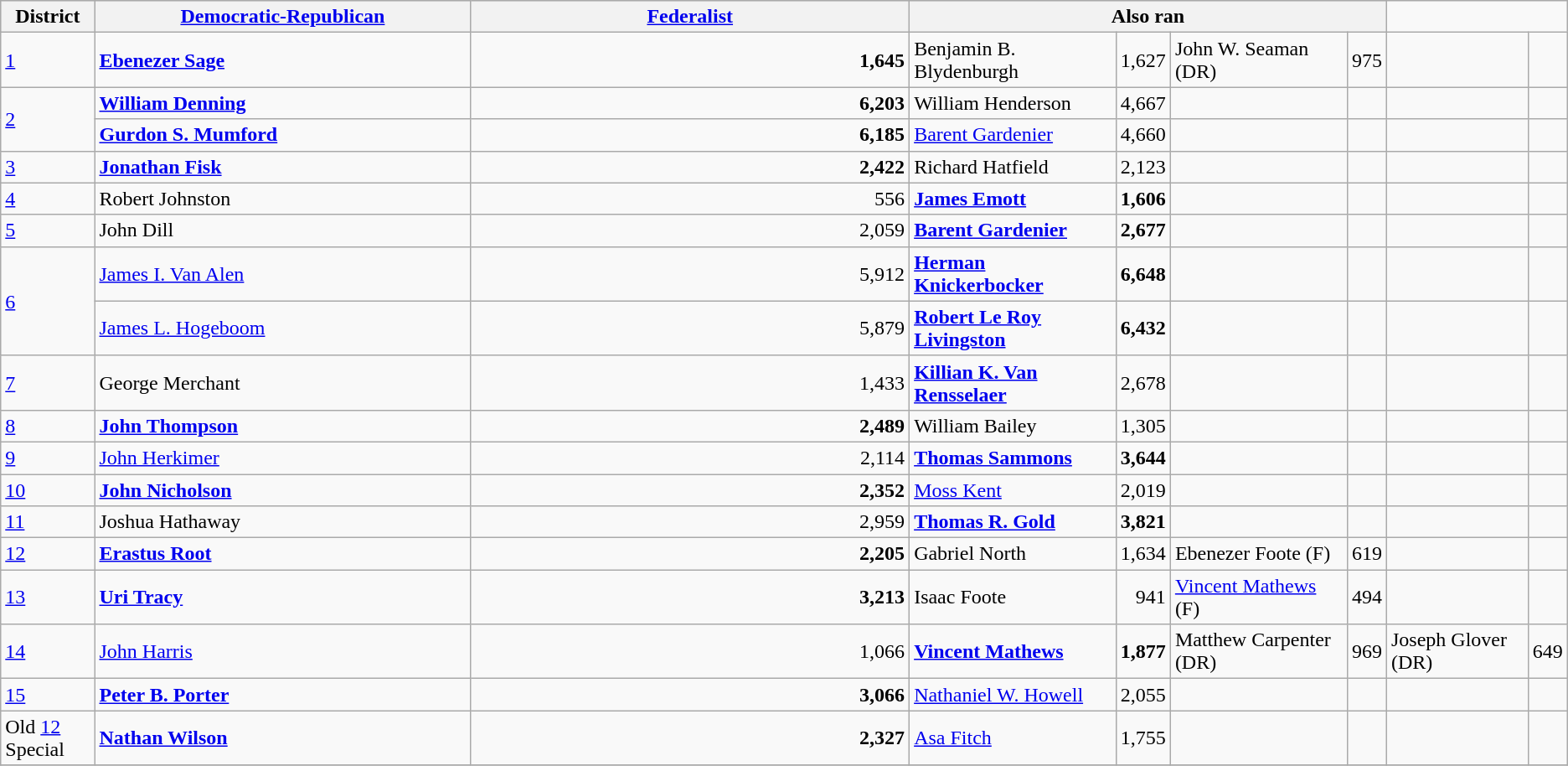<table class=wikitable>
<tr bgcolor=lightgrey>
<th width="6%">District</th>
<th width="24%" ><a href='#'>Democratic-Republican</a></th>
<th width="28%" ><a href='#'>Federalist</a></th>
<th colspan="4">Also ran</th>
</tr>
<tr>
<td><a href='#'>1</a></td>
<td><strong><a href='#'>Ebenezer Sage</a></strong></td>
<td align="right"><strong>1,645</strong></td>
<td>Benjamin B. Blydenburgh</td>
<td align="right">1,627</td>
<td>John W. Seaman (DR)</td>
<td align="right">975</td>
<td></td>
<td></td>
</tr>
<tr>
<td rowspan=2><a href='#'>2</a></td>
<td><strong><a href='#'>William Denning</a></strong></td>
<td align="right"><strong>6,203</strong></td>
<td>William Henderson</td>
<td align="right">4,667</td>
<td></td>
<td></td>
<td></td>
<td></td>
</tr>
<tr>
<td><strong><a href='#'>Gurdon S. Mumford</a></strong></td>
<td align="right"><strong>6,185</strong></td>
<td><a href='#'>Barent Gardenier</a></td>
<td align="right">4,660</td>
<td></td>
<td></td>
<td></td>
<td></td>
</tr>
<tr>
<td><a href='#'>3</a></td>
<td><strong><a href='#'>Jonathan Fisk</a></strong></td>
<td align="right"><strong>2,422</strong></td>
<td>Richard Hatfield</td>
<td align="right">2,123</td>
<td></td>
<td></td>
<td></td>
<td></td>
</tr>
<tr>
<td><a href='#'>4</a></td>
<td>Robert Johnston</td>
<td align="right">556</td>
<td><strong><a href='#'>James Emott</a></strong></td>
<td align="right"><strong>1,606</strong></td>
<td></td>
<td></td>
<td></td>
<td></td>
</tr>
<tr>
<td><a href='#'>5</a></td>
<td>John Dill</td>
<td align="right">2,059</td>
<td><strong><a href='#'>Barent Gardenier</a></strong></td>
<td align="right"><strong>2,677</strong></td>
<td></td>
<td></td>
<td></td>
<td></td>
</tr>
<tr>
<td rowspan = 2><a href='#'>6</a></td>
<td><a href='#'>James I. Van Alen</a></td>
<td align="right">5,912</td>
<td><strong><a href='#'>Herman Knickerbocker</a></strong></td>
<td align="right"><strong>6,648</strong></td>
<td></td>
<td></td>
<td></td>
<td></td>
</tr>
<tr>
<td><a href='#'>James L. Hogeboom</a></td>
<td align="right">5,879</td>
<td><strong><a href='#'>Robert Le Roy Livingston</a></strong></td>
<td align="right"><strong>6,432</strong></td>
<td></td>
<td></td>
<td></td>
<td></td>
</tr>
<tr>
<td><a href='#'>7</a></td>
<td>George Merchant</td>
<td align="right">1,433</td>
<td><strong><a href='#'>Killian K. Van Rensselaer</a></strong></td>
<td align="right">2,678</td>
<td></td>
<td></td>
<td></td>
<td></td>
</tr>
<tr>
<td><a href='#'>8</a></td>
<td><strong><a href='#'>John Thompson</a></strong></td>
<td align="right"><strong>2,489</strong></td>
<td>William Bailey</td>
<td align="right">1,305</td>
<td></td>
<td></td>
<td></td>
<td></td>
</tr>
<tr>
<td><a href='#'>9</a></td>
<td><a href='#'>John Herkimer</a></td>
<td align="right">2,114</td>
<td><strong><a href='#'>Thomas Sammons</a></strong></td>
<td align="right"><strong>3,644</strong></td>
<td></td>
<td></td>
<td></td>
<td></td>
</tr>
<tr>
<td><a href='#'>10</a></td>
<td><strong><a href='#'>John Nicholson</a></strong></td>
<td align="right"><strong>2,352</strong></td>
<td><a href='#'>Moss Kent</a></td>
<td align="right">2,019</td>
<td></td>
<td></td>
<td></td>
<td></td>
</tr>
<tr>
<td><a href='#'>11</a></td>
<td>Joshua Hathaway</td>
<td align="right">2,959</td>
<td><strong><a href='#'>Thomas R. Gold</a></strong></td>
<td align="right"><strong>3,821</strong></td>
<td></td>
<td></td>
<td></td>
<td></td>
</tr>
<tr>
<td><a href='#'>12</a></td>
<td><strong><a href='#'>Erastus Root</a></strong></td>
<td align="right"><strong>2,205</strong></td>
<td>Gabriel North</td>
<td align="right">1,634</td>
<td>Ebenezer Foote (F)</td>
<td align="right">619</td>
<td></td>
<td></td>
</tr>
<tr>
<td><a href='#'>13</a></td>
<td><strong><a href='#'>Uri Tracy</a></strong></td>
<td align="right"><strong>3,213</strong></td>
<td>Isaac Foote</td>
<td align="right">941</td>
<td><a href='#'>Vincent Mathews</a> (F)</td>
<td align=right>494</td>
<td></td>
<td></td>
</tr>
<tr>
<td><a href='#'>14</a></td>
<td><a href='#'>John Harris</a></td>
<td align="right">1,066</td>
<td><strong><a href='#'>Vincent Mathews</a></strong></td>
<td align="right"><strong>1,877</strong></td>
<td>Matthew Carpenter (DR)</td>
<td align="right">969</td>
<td>Joseph Glover (DR)</td>
<td align="right">649</td>
</tr>
<tr>
<td><a href='#'>15</a></td>
<td><strong><a href='#'>Peter B. Porter</a></strong></td>
<td align="right"><strong>3,066</strong></td>
<td><a href='#'>Nathaniel W. Howell</a></td>
<td align="right">2,055</td>
<td></td>
<td></td>
<td></td>
<td></td>
</tr>
<tr>
<td>Old <a href='#'>12</a> Special</td>
<td><strong><a href='#'>Nathan Wilson</a></strong></td>
<td align="right"><strong>2,327</strong></td>
<td><a href='#'>Asa Fitch</a></td>
<td align="right">1,755</td>
<td></td>
<td></td>
<td></td>
<td></td>
</tr>
<tr>
</tr>
</table>
